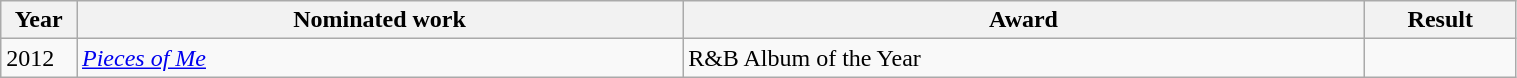<table class="wikitable" width=80%>
<tr>
<th width=5%>Year</th>
<th width=40%>Nominated work</th>
<th width=45%>Award</th>
<th width=10%>Result</th>
</tr>
<tr>
<td>2012</td>
<td><em><a href='#'>Pieces of Me</a></em></td>
<td>R&B Album of the Year</td>
<td></td>
</tr>
</table>
